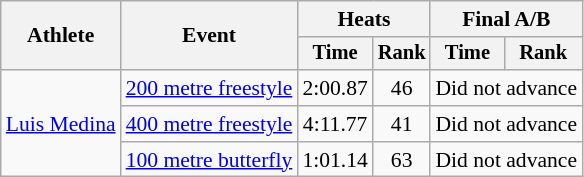<table class="wikitable" style="font-size:90%">
<tr>
<th rowspan="2">Athlete</th>
<th rowspan="2">Event</th>
<th colspan=2>Heats</th>
<th colspan=2>Final A/B</th>
</tr>
<tr style="font-size:95%">
<th>Time</th>
<th>Rank</th>
<th>Time</th>
<th>Rank</th>
</tr>
<tr align=center>
<td align=left rowspan=3><a href='#'>Luis Medina</a></td>
<td align=left><a href='#'>200 metre freestyle</a></td>
<td>2:00.87</td>
<td>46</td>
<td colspan=2>Did not advance</td>
</tr>
<tr align=center>
<td align=left><a href='#'>400 metre freestyle</a></td>
<td>4:11.77</td>
<td>41</td>
<td colspan=2>Did not advance</td>
</tr>
<tr align=center>
<td align=left><a href='#'>100 metre butterfly</a></td>
<td>1:01.14</td>
<td>63</td>
<td colspan=2>Did not advance</td>
</tr>
</table>
